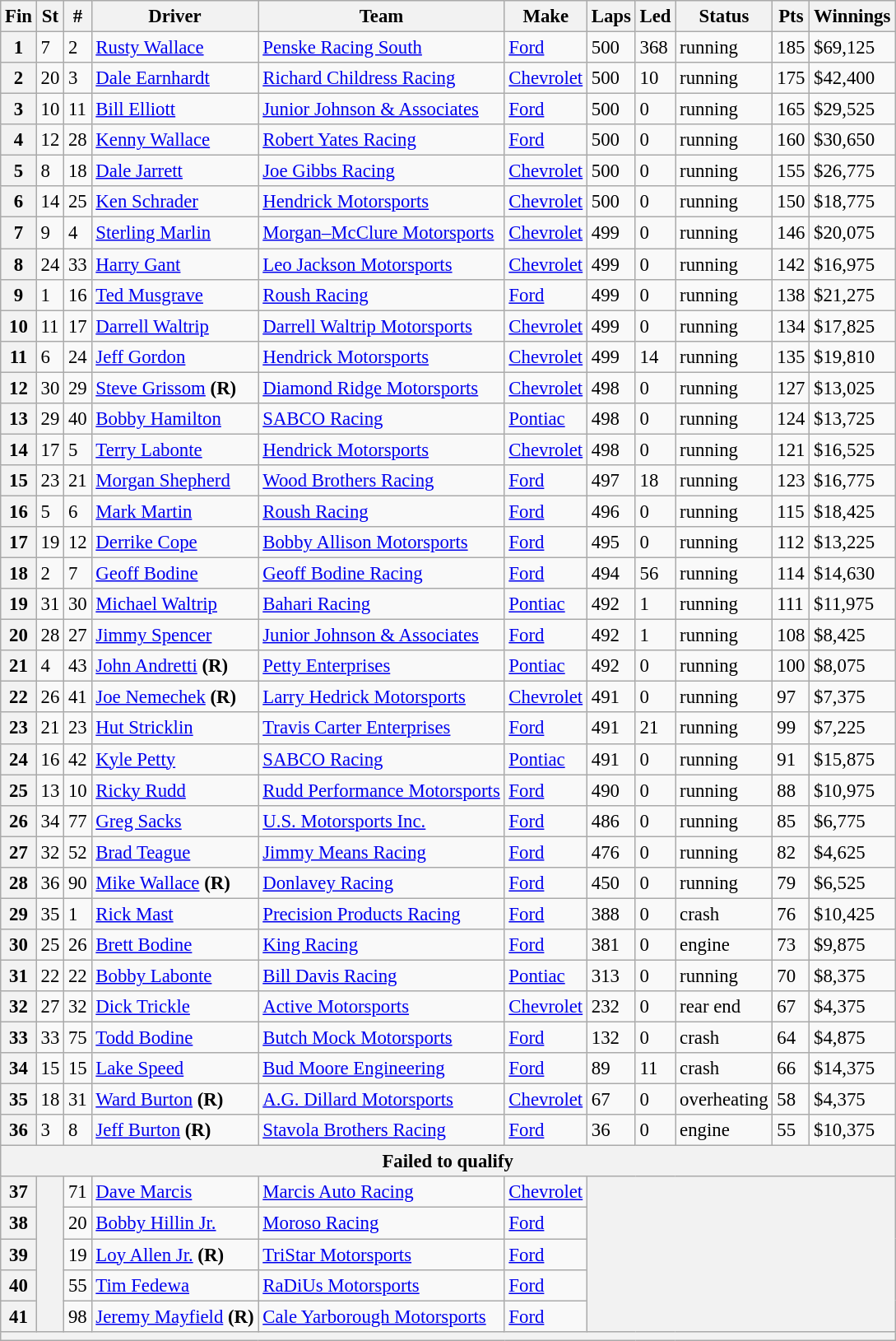<table class="wikitable" style="font-size:95%">
<tr>
<th>Fin</th>
<th>St</th>
<th>#</th>
<th>Driver</th>
<th>Team</th>
<th>Make</th>
<th>Laps</th>
<th>Led</th>
<th>Status</th>
<th>Pts</th>
<th>Winnings</th>
</tr>
<tr>
<th>1</th>
<td>7</td>
<td>2</td>
<td><a href='#'>Rusty Wallace</a></td>
<td><a href='#'>Penske Racing South</a></td>
<td><a href='#'>Ford</a></td>
<td>500</td>
<td>368</td>
<td>running</td>
<td>185</td>
<td>$69,125</td>
</tr>
<tr>
<th>2</th>
<td>20</td>
<td>3</td>
<td><a href='#'>Dale Earnhardt</a></td>
<td><a href='#'>Richard Childress Racing</a></td>
<td><a href='#'>Chevrolet</a></td>
<td>500</td>
<td>10</td>
<td>running</td>
<td>175</td>
<td>$42,400</td>
</tr>
<tr>
<th>3</th>
<td>10</td>
<td>11</td>
<td><a href='#'>Bill Elliott</a></td>
<td><a href='#'>Junior Johnson & Associates</a></td>
<td><a href='#'>Ford</a></td>
<td>500</td>
<td>0</td>
<td>running</td>
<td>165</td>
<td>$29,525</td>
</tr>
<tr>
<th>4</th>
<td>12</td>
<td>28</td>
<td><a href='#'>Kenny Wallace</a></td>
<td><a href='#'>Robert Yates Racing</a></td>
<td><a href='#'>Ford</a></td>
<td>500</td>
<td>0</td>
<td>running</td>
<td>160</td>
<td>$30,650</td>
</tr>
<tr>
<th>5</th>
<td>8</td>
<td>18</td>
<td><a href='#'>Dale Jarrett</a></td>
<td><a href='#'>Joe Gibbs Racing</a></td>
<td><a href='#'>Chevrolet</a></td>
<td>500</td>
<td>0</td>
<td>running</td>
<td>155</td>
<td>$26,775</td>
</tr>
<tr>
<th>6</th>
<td>14</td>
<td>25</td>
<td><a href='#'>Ken Schrader</a></td>
<td><a href='#'>Hendrick Motorsports</a></td>
<td><a href='#'>Chevrolet</a></td>
<td>500</td>
<td>0</td>
<td>running</td>
<td>150</td>
<td>$18,775</td>
</tr>
<tr>
<th>7</th>
<td>9</td>
<td>4</td>
<td><a href='#'>Sterling Marlin</a></td>
<td><a href='#'>Morgan–McClure Motorsports</a></td>
<td><a href='#'>Chevrolet</a></td>
<td>499</td>
<td>0</td>
<td>running</td>
<td>146</td>
<td>$20,075</td>
</tr>
<tr>
<th>8</th>
<td>24</td>
<td>33</td>
<td><a href='#'>Harry Gant</a></td>
<td><a href='#'>Leo Jackson Motorsports</a></td>
<td><a href='#'>Chevrolet</a></td>
<td>499</td>
<td>0</td>
<td>running</td>
<td>142</td>
<td>$16,975</td>
</tr>
<tr>
<th>9</th>
<td>1</td>
<td>16</td>
<td><a href='#'>Ted Musgrave</a></td>
<td><a href='#'>Roush Racing</a></td>
<td><a href='#'>Ford</a></td>
<td>499</td>
<td>0</td>
<td>running</td>
<td>138</td>
<td>$21,275</td>
</tr>
<tr>
<th>10</th>
<td>11</td>
<td>17</td>
<td><a href='#'>Darrell Waltrip</a></td>
<td><a href='#'>Darrell Waltrip Motorsports</a></td>
<td><a href='#'>Chevrolet</a></td>
<td>499</td>
<td>0</td>
<td>running</td>
<td>134</td>
<td>$17,825</td>
</tr>
<tr>
<th>11</th>
<td>6</td>
<td>24</td>
<td><a href='#'>Jeff Gordon</a></td>
<td><a href='#'>Hendrick Motorsports</a></td>
<td><a href='#'>Chevrolet</a></td>
<td>499</td>
<td>14</td>
<td>running</td>
<td>135</td>
<td>$19,810</td>
</tr>
<tr>
<th>12</th>
<td>30</td>
<td>29</td>
<td><a href='#'>Steve Grissom</a> <strong>(R)</strong></td>
<td><a href='#'>Diamond Ridge Motorsports</a></td>
<td><a href='#'>Chevrolet</a></td>
<td>498</td>
<td>0</td>
<td>running</td>
<td>127</td>
<td>$13,025</td>
</tr>
<tr>
<th>13</th>
<td>29</td>
<td>40</td>
<td><a href='#'>Bobby Hamilton</a></td>
<td><a href='#'>SABCO Racing</a></td>
<td><a href='#'>Pontiac</a></td>
<td>498</td>
<td>0</td>
<td>running</td>
<td>124</td>
<td>$13,725</td>
</tr>
<tr>
<th>14</th>
<td>17</td>
<td>5</td>
<td><a href='#'>Terry Labonte</a></td>
<td><a href='#'>Hendrick Motorsports</a></td>
<td><a href='#'>Chevrolet</a></td>
<td>498</td>
<td>0</td>
<td>running</td>
<td>121</td>
<td>$16,525</td>
</tr>
<tr>
<th>15</th>
<td>23</td>
<td>21</td>
<td><a href='#'>Morgan Shepherd</a></td>
<td><a href='#'>Wood Brothers Racing</a></td>
<td><a href='#'>Ford</a></td>
<td>497</td>
<td>18</td>
<td>running</td>
<td>123</td>
<td>$16,775</td>
</tr>
<tr>
<th>16</th>
<td>5</td>
<td>6</td>
<td><a href='#'>Mark Martin</a></td>
<td><a href='#'>Roush Racing</a></td>
<td><a href='#'>Ford</a></td>
<td>496</td>
<td>0</td>
<td>running</td>
<td>115</td>
<td>$18,425</td>
</tr>
<tr>
<th>17</th>
<td>19</td>
<td>12</td>
<td><a href='#'>Derrike Cope</a></td>
<td><a href='#'>Bobby Allison Motorsports</a></td>
<td><a href='#'>Ford</a></td>
<td>495</td>
<td>0</td>
<td>running</td>
<td>112</td>
<td>$13,225</td>
</tr>
<tr>
<th>18</th>
<td>2</td>
<td>7</td>
<td><a href='#'>Geoff Bodine</a></td>
<td><a href='#'>Geoff Bodine Racing</a></td>
<td><a href='#'>Ford</a></td>
<td>494</td>
<td>56</td>
<td>running</td>
<td>114</td>
<td>$14,630</td>
</tr>
<tr>
<th>19</th>
<td>31</td>
<td>30</td>
<td><a href='#'>Michael Waltrip</a></td>
<td><a href='#'>Bahari Racing</a></td>
<td><a href='#'>Pontiac</a></td>
<td>492</td>
<td>1</td>
<td>running</td>
<td>111</td>
<td>$11,975</td>
</tr>
<tr>
<th>20</th>
<td>28</td>
<td>27</td>
<td><a href='#'>Jimmy Spencer</a></td>
<td><a href='#'>Junior Johnson & Associates</a></td>
<td><a href='#'>Ford</a></td>
<td>492</td>
<td>1</td>
<td>running</td>
<td>108</td>
<td>$8,425</td>
</tr>
<tr>
<th>21</th>
<td>4</td>
<td>43</td>
<td><a href='#'>John Andretti</a> <strong>(R)</strong></td>
<td><a href='#'>Petty Enterprises</a></td>
<td><a href='#'>Pontiac</a></td>
<td>492</td>
<td>0</td>
<td>running</td>
<td>100</td>
<td>$8,075</td>
</tr>
<tr>
<th>22</th>
<td>26</td>
<td>41</td>
<td><a href='#'>Joe Nemechek</a> <strong>(R)</strong></td>
<td><a href='#'>Larry Hedrick Motorsports</a></td>
<td><a href='#'>Chevrolet</a></td>
<td>491</td>
<td>0</td>
<td>running</td>
<td>97</td>
<td>$7,375</td>
</tr>
<tr>
<th>23</th>
<td>21</td>
<td>23</td>
<td><a href='#'>Hut Stricklin</a></td>
<td><a href='#'>Travis Carter Enterprises</a></td>
<td><a href='#'>Ford</a></td>
<td>491</td>
<td>21</td>
<td>running</td>
<td>99</td>
<td>$7,225</td>
</tr>
<tr>
<th>24</th>
<td>16</td>
<td>42</td>
<td><a href='#'>Kyle Petty</a></td>
<td><a href='#'>SABCO Racing</a></td>
<td><a href='#'>Pontiac</a></td>
<td>491</td>
<td>0</td>
<td>running</td>
<td>91</td>
<td>$15,875</td>
</tr>
<tr>
<th>25</th>
<td>13</td>
<td>10</td>
<td><a href='#'>Ricky Rudd</a></td>
<td><a href='#'>Rudd Performance Motorsports</a></td>
<td><a href='#'>Ford</a></td>
<td>490</td>
<td>0</td>
<td>running</td>
<td>88</td>
<td>$10,975</td>
</tr>
<tr>
<th>26</th>
<td>34</td>
<td>77</td>
<td><a href='#'>Greg Sacks</a></td>
<td><a href='#'>U.S. Motorsports Inc.</a></td>
<td><a href='#'>Ford</a></td>
<td>486</td>
<td>0</td>
<td>running</td>
<td>85</td>
<td>$6,775</td>
</tr>
<tr>
<th>27</th>
<td>32</td>
<td>52</td>
<td><a href='#'>Brad Teague</a></td>
<td><a href='#'>Jimmy Means Racing</a></td>
<td><a href='#'>Ford</a></td>
<td>476</td>
<td>0</td>
<td>running</td>
<td>82</td>
<td>$4,625</td>
</tr>
<tr>
<th>28</th>
<td>36</td>
<td>90</td>
<td><a href='#'>Mike Wallace</a> <strong>(R)</strong></td>
<td><a href='#'>Donlavey Racing</a></td>
<td><a href='#'>Ford</a></td>
<td>450</td>
<td>0</td>
<td>running</td>
<td>79</td>
<td>$6,525</td>
</tr>
<tr>
<th>29</th>
<td>35</td>
<td>1</td>
<td><a href='#'>Rick Mast</a></td>
<td><a href='#'>Precision Products Racing</a></td>
<td><a href='#'>Ford</a></td>
<td>388</td>
<td>0</td>
<td>crash</td>
<td>76</td>
<td>$10,425</td>
</tr>
<tr>
<th>30</th>
<td>25</td>
<td>26</td>
<td><a href='#'>Brett Bodine</a></td>
<td><a href='#'>King Racing</a></td>
<td><a href='#'>Ford</a></td>
<td>381</td>
<td>0</td>
<td>engine</td>
<td>73</td>
<td>$9,875</td>
</tr>
<tr>
<th>31</th>
<td>22</td>
<td>22</td>
<td><a href='#'>Bobby Labonte</a></td>
<td><a href='#'>Bill Davis Racing</a></td>
<td><a href='#'>Pontiac</a></td>
<td>313</td>
<td>0</td>
<td>running</td>
<td>70</td>
<td>$8,375</td>
</tr>
<tr>
<th>32</th>
<td>27</td>
<td>32</td>
<td><a href='#'>Dick Trickle</a></td>
<td><a href='#'>Active Motorsports</a></td>
<td><a href='#'>Chevrolet</a></td>
<td>232</td>
<td>0</td>
<td>rear end</td>
<td>67</td>
<td>$4,375</td>
</tr>
<tr>
<th>33</th>
<td>33</td>
<td>75</td>
<td><a href='#'>Todd Bodine</a></td>
<td><a href='#'>Butch Mock Motorsports</a></td>
<td><a href='#'>Ford</a></td>
<td>132</td>
<td>0</td>
<td>crash</td>
<td>64</td>
<td>$4,875</td>
</tr>
<tr>
<th>34</th>
<td>15</td>
<td>15</td>
<td><a href='#'>Lake Speed</a></td>
<td><a href='#'>Bud Moore Engineering</a></td>
<td><a href='#'>Ford</a></td>
<td>89</td>
<td>11</td>
<td>crash</td>
<td>66</td>
<td>$14,375</td>
</tr>
<tr>
<th>35</th>
<td>18</td>
<td>31</td>
<td><a href='#'>Ward Burton</a> <strong>(R)</strong></td>
<td><a href='#'>A.G. Dillard Motorsports</a></td>
<td><a href='#'>Chevrolet</a></td>
<td>67</td>
<td>0</td>
<td>overheating</td>
<td>58</td>
<td>$4,375</td>
</tr>
<tr>
<th>36</th>
<td>3</td>
<td>8</td>
<td><a href='#'>Jeff Burton</a> <strong>(R)</strong></td>
<td><a href='#'>Stavola Brothers Racing</a></td>
<td><a href='#'>Ford</a></td>
<td>36</td>
<td>0</td>
<td>engine</td>
<td>55</td>
<td>$10,375</td>
</tr>
<tr>
<th colspan="11">Failed to qualify</th>
</tr>
<tr>
<th>37</th>
<th rowspan="5"></th>
<td>71</td>
<td><a href='#'>Dave Marcis</a></td>
<td><a href='#'>Marcis Auto Racing</a></td>
<td><a href='#'>Chevrolet</a></td>
<th colspan="5" rowspan="5"></th>
</tr>
<tr>
<th>38</th>
<td>20</td>
<td><a href='#'>Bobby Hillin Jr.</a></td>
<td><a href='#'>Moroso Racing</a></td>
<td><a href='#'>Ford</a></td>
</tr>
<tr>
<th>39</th>
<td>19</td>
<td><a href='#'>Loy Allen Jr.</a> <strong>(R)</strong></td>
<td><a href='#'>TriStar Motorsports</a></td>
<td><a href='#'>Ford</a></td>
</tr>
<tr>
<th>40</th>
<td>55</td>
<td><a href='#'>Tim Fedewa</a></td>
<td><a href='#'>RaDiUs Motorsports</a></td>
<td><a href='#'>Ford</a></td>
</tr>
<tr>
<th>41</th>
<td>98</td>
<td><a href='#'>Jeremy Mayfield</a> <strong>(R)</strong></td>
<td><a href='#'>Cale Yarborough Motorsports</a></td>
<td><a href='#'>Ford</a></td>
</tr>
<tr>
<th colspan="11"></th>
</tr>
</table>
